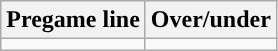<table class="wikitable">
<tr align="center">
<th>Pregame line</th>
<th>Over/under</th>
</tr>
<tr align="center">
<td></td>
<td></td>
</tr>
</table>
